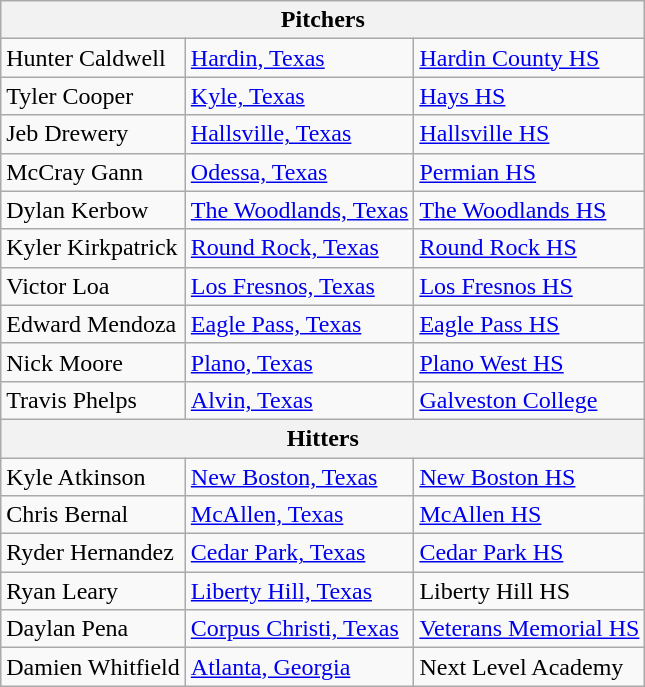<table class="wikitable">
<tr>
<th colspan=3>Pitchers</th>
</tr>
<tr>
<td>Hunter Caldwell</td>
<td><a href='#'>Hardin, Texas</a></td>
<td><a href='#'>Hardin County HS</a></td>
</tr>
<tr>
<td>Tyler Cooper</td>
<td><a href='#'>Kyle, Texas</a></td>
<td><a href='#'>Hays HS</a></td>
</tr>
<tr>
<td>Jeb Drewery</td>
<td><a href='#'>Hallsville, Texas</a></td>
<td><a href='#'>Hallsville HS</a></td>
</tr>
<tr>
<td>McCray Gann</td>
<td><a href='#'>Odessa, Texas</a></td>
<td><a href='#'>Permian HS</a></td>
</tr>
<tr>
<td>Dylan Kerbow</td>
<td><a href='#'>The Woodlands, Texas</a></td>
<td><a href='#'>The Woodlands HS</a></td>
</tr>
<tr>
<td>Kyler Kirkpatrick</td>
<td><a href='#'>Round Rock, Texas</a></td>
<td><a href='#'>Round Rock HS</a></td>
</tr>
<tr>
<td>Victor Loa</td>
<td><a href='#'>Los Fresnos, Texas</a></td>
<td><a href='#'>Los Fresnos HS</a></td>
</tr>
<tr>
<td>Edward Mendoza</td>
<td><a href='#'>Eagle Pass, Texas</a></td>
<td><a href='#'>Eagle Pass HS</a></td>
</tr>
<tr>
<td>Nick Moore</td>
<td><a href='#'>Plano, Texas</a></td>
<td><a href='#'>Plano West HS</a></td>
</tr>
<tr>
<td>Travis Phelps</td>
<td><a href='#'>Alvin, Texas</a></td>
<td><a href='#'>Galveston College</a></td>
</tr>
<tr>
<th colspan=3>Hitters</th>
</tr>
<tr>
<td>Kyle Atkinson</td>
<td><a href='#'>New Boston, Texas</a></td>
<td><a href='#'>New Boston HS</a></td>
</tr>
<tr>
<td>Chris Bernal</td>
<td><a href='#'>McAllen, Texas</a></td>
<td><a href='#'>McAllen HS</a></td>
</tr>
<tr>
<td>Ryder Hernandez</td>
<td><a href='#'>Cedar Park, Texas</a></td>
<td><a href='#'>Cedar Park HS</a></td>
</tr>
<tr>
<td>Ryan Leary</td>
<td><a href='#'>Liberty Hill, Texas</a></td>
<td>Liberty Hill HS</td>
</tr>
<tr>
<td>Daylan Pena</td>
<td><a href='#'>Corpus Christi, Texas</a></td>
<td><a href='#'>Veterans Memorial HS</a></td>
</tr>
<tr>
<td>Damien Whitfield</td>
<td><a href='#'>Atlanta, Georgia</a></td>
<td>Next Level Academy</td>
</tr>
</table>
